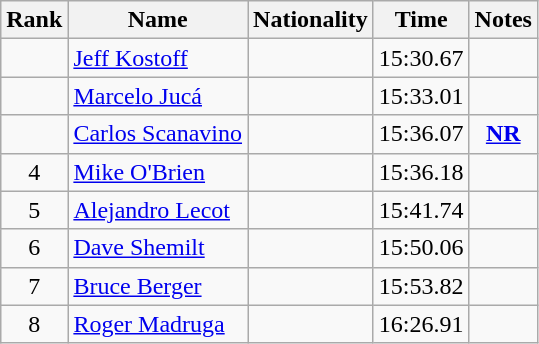<table class="wikitable sortable" style="text-align:center">
<tr>
<th>Rank</th>
<th>Name</th>
<th>Nationality</th>
<th>Time</th>
<th>Notes</th>
</tr>
<tr>
<td></td>
<td align=left><a href='#'>Jeff Kostoff</a></td>
<td align=left></td>
<td>15:30.67</td>
<td></td>
</tr>
<tr>
<td></td>
<td align=left><a href='#'>Marcelo Jucá</a></td>
<td align=left></td>
<td>15:33.01</td>
<td></td>
</tr>
<tr>
<td></td>
<td align=left><a href='#'>Carlos Scanavino</a></td>
<td align=left></td>
<td>15:36.07</td>
<td><strong><a href='#'>NR</a></strong></td>
</tr>
<tr>
<td>4</td>
<td align=left><a href='#'>Mike O'Brien</a></td>
<td align=left></td>
<td>15:36.18</td>
<td></td>
</tr>
<tr>
<td>5</td>
<td align=left><a href='#'>Alejandro Lecot</a></td>
<td align=left></td>
<td>15:41.74</td>
<td></td>
</tr>
<tr>
<td>6</td>
<td align=left><a href='#'>Dave Shemilt</a></td>
<td align=left></td>
<td>15:50.06</td>
<td></td>
</tr>
<tr>
<td>7</td>
<td align=left><a href='#'>Bruce Berger</a></td>
<td align=left></td>
<td>15:53.82</td>
<td></td>
</tr>
<tr>
<td>8</td>
<td align=left><a href='#'>Roger Madruga</a></td>
<td align=left></td>
<td>16:26.91</td>
<td></td>
</tr>
</table>
